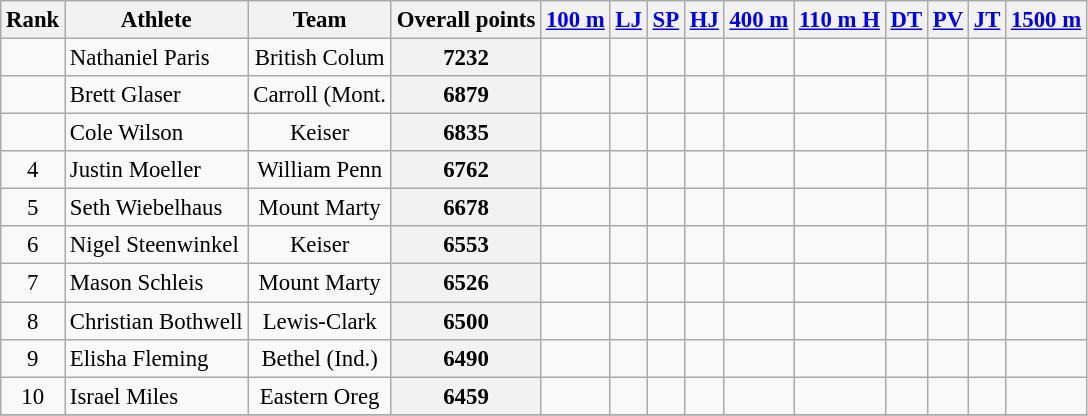<table class="wikitable sortable" style="font-size:95%; text-align:center;">
<tr>
<th>Rank</th>
<th>Athlete</th>
<th>Team</th>
<th>Overall points</th>
<th><a href='#'>100 m</a></th>
<th><a href='#'>LJ</a></th>
<th><a href='#'>SP</a></th>
<th><a href='#'>HJ</a></th>
<th><a href='#'>400 m</a></th>
<th><a href='#'>110 m H</a></th>
<th><a href='#'>DT</a></th>
<th><a href='#'>PV</a></th>
<th><a href='#'>JT</a></th>
<th><a href='#'>1500 m</a></th>
</tr>
<tr>
<td></td>
<td align=left>Nathaniel Paris</td>
<td>British Colum</td>
<th>7232</th>
<td></td>
<td></td>
<td></td>
<td></td>
<td></td>
<td></td>
<td></td>
<td></td>
<td></td>
<td></td>
</tr>
<tr>
<td></td>
<td align=left>Brett Glaser</td>
<td>Carroll (Mont.</td>
<th>6879</th>
<td></td>
<td></td>
<td></td>
<td></td>
<td></td>
<td></td>
<td></td>
<td></td>
<td></td>
<td></td>
</tr>
<tr>
<td></td>
<td align=left>Cole Wilson</td>
<td>Keiser</td>
<th>6835</th>
<td></td>
<td></td>
<td></td>
<td></td>
<td></td>
<td></td>
<td></td>
<td></td>
<td></td>
<td></td>
</tr>
<tr>
<td>4</td>
<td align=left>Justin Moeller</td>
<td>William Penn</td>
<th>6762</th>
<td></td>
<td></td>
<td></td>
<td></td>
<td></td>
<td></td>
<td></td>
<td></td>
<td></td>
<td></td>
</tr>
<tr>
<td>5</td>
<td align=left>Seth Wiebelhaus</td>
<td>Mount Marty</td>
<th>6678</th>
<td></td>
<td></td>
<td></td>
<td></td>
<td></td>
<td></td>
<td></td>
<td></td>
<td></td>
<td></td>
</tr>
<tr>
<td>6</td>
<td align=left>Nigel Steenwinkel</td>
<td>Keiser</td>
<th>6553</th>
<td></td>
<td></td>
<td></td>
<td></td>
<td></td>
<td></td>
<td></td>
<td></td>
<td></td>
<td></td>
</tr>
<tr>
<td>7</td>
<td align=left>Mason Schleis</td>
<td>Mount Marty</td>
<th>6526</th>
<td></td>
<td></td>
<td></td>
<td></td>
<td></td>
<td></td>
<td></td>
<td></td>
<td></td>
<td></td>
</tr>
<tr>
<td>8</td>
<td align=left>Christian Bothwell</td>
<td>Lewis-Clark</td>
<th>6500</th>
<td></td>
<td></td>
<td></td>
<td></td>
<td></td>
<td></td>
<td></td>
<td></td>
<td></td>
<td></td>
</tr>
<tr>
<td>9</td>
<td align=left>Elisha Fleming</td>
<td>Bethel (Ind.)</td>
<th>6490</th>
<td></td>
<td></td>
<td></td>
<td></td>
<td></td>
<td></td>
<td></td>
<td></td>
<td></td>
<td></td>
</tr>
<tr>
<td>10</td>
<td align=left>Israel Miles</td>
<td>Eastern Oreg</td>
<th>6459</th>
<td></td>
<td></td>
<td></td>
<td></td>
<td></td>
<td></td>
<td></td>
<td></td>
<td></td>
<td></td>
</tr>
<tr>
</tr>
</table>
